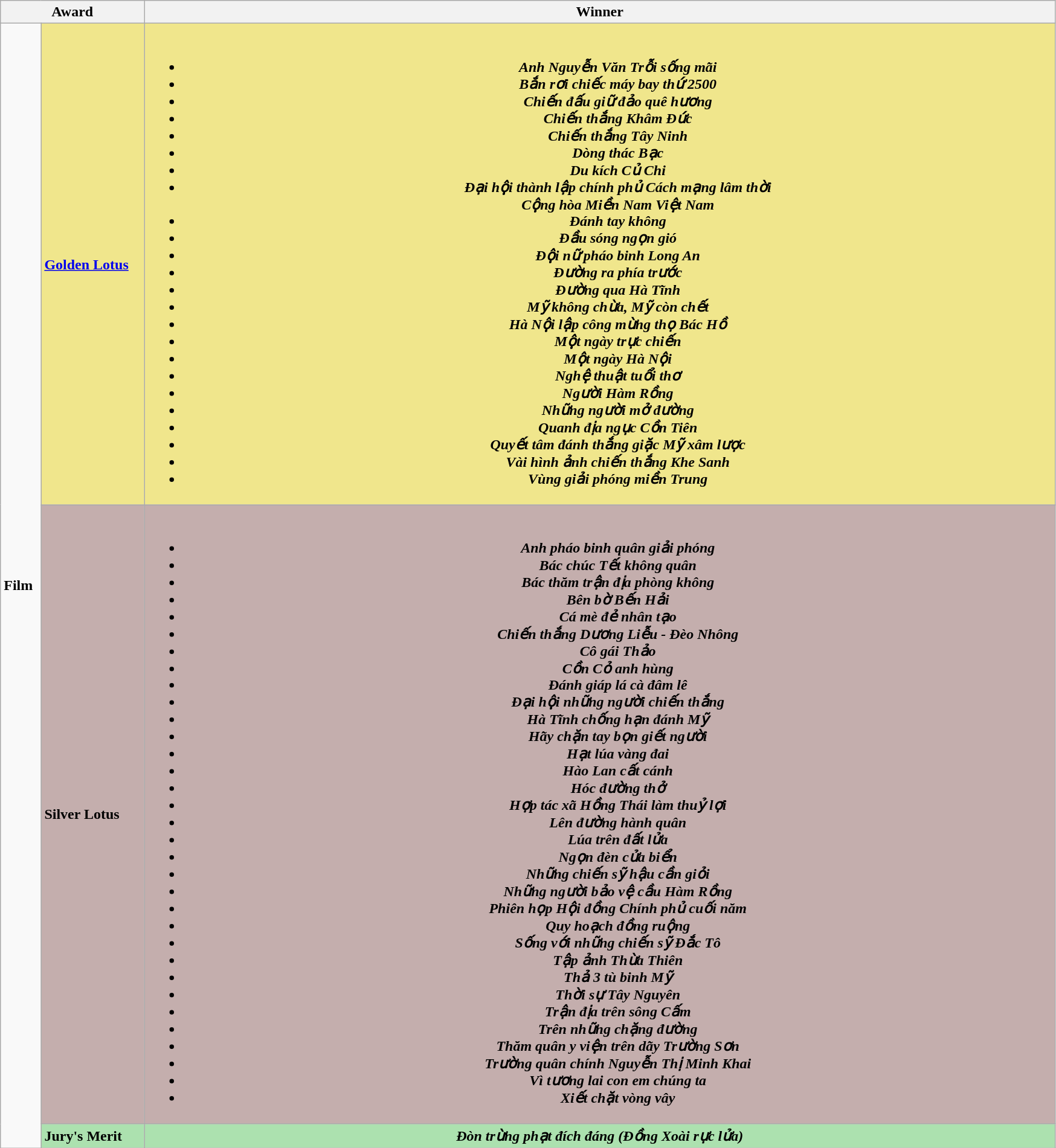<table class=wikitable>
<tr>
<th width="12%" colspan="2">Award</th>
<th width="76%">Winner</th>
</tr>
<tr>
<td rowspan="3"><strong>Film</strong></td>
<td style="background:#F0E68C"><strong><a href='#'>Golden Lotus</a></strong></td>
<td style="background:#F0E68C" align=center><br><ul><li><strong><em>Anh Nguyễn Văn Trỗi sống mãi</em></strong></li><li><strong><em>Bắn rơi chiếc máy bay thứ 2500</em></strong></li><li><strong><em>Chiến đấu giữ đảo quê hương</em></strong></li><li><strong><em>Chiến thắng Khâm Đức</em></strong></li><li><strong><em>Chiến thắng Tây Ninh</em></strong></li><li><strong><em>Dòng thác Bạc</em></strong></li><li><strong><em>Du kích Củ Chi</em></strong></li><li><strong><em>Đại hội thành lập chính phủ Cách mạng lâm thời<br>Cộng hòa Miền Nam Việt Nam</em></strong></li><li><strong><em>Đánh tay không</em></strong></li><li><strong><em>Đầu sóng ngọn gió</em></strong></li><li><strong><em>Đội nữ pháo binh Long An</em></strong></li><li><strong><em>Đường ra phía trước</em></strong></li><li><strong><em>Đường qua Hà Tĩnh</em></strong></li><li><strong><em>Mỹ không chừa, Mỹ còn chết</em></strong></li><li><strong><em>Hà Nội lập công mừng thọ Bác Hồ</em></strong></li><li><strong><em>Một ngày trực chiến</em></strong></li><li><strong><em>Một ngày Hà Nội</em></strong></li><li><strong><em>Nghệ thuật tuổi thơ</em></strong></li><li><strong><em>Người Hàm Rồng</em></strong></li><li><strong><em>Những người mở đường</em></strong></li><li><strong><em>Quanh địa ngục Cồn Tiên</em></strong></li><li><strong><em>Quyết tâm đánh thắng giặc Mỹ xâm lược</em></strong></li><li><strong><em>Vài hình ảnh chiến thắng Khe Sanh</em></strong></li><li><strong><em>Vùng giải phóng miền Trung</em></strong></li></ul></td>
</tr>
<tr>
<td style="background:#C4AEAD"><strong>Silver Lotus</strong></td>
<td style="background:#C4AEAD" align=center><br><ul><li><strong><em>Anh pháo binh quân giải phóng</em></strong></li><li><strong><em>Bác chúc Tết không quân</em></strong></li><li><strong><em>Bác thăm trận địa phòng không</em></strong></li><li><strong><em>Bên bờ Bến Hải</em></strong></li><li><strong><em>Cá mè đẻ nhân tạo</em></strong></li><li><strong><em>Chiến thắng Dương Liễu - Đèo Nhông</em></strong></li><li><strong><em>Cô gái Thảo</em></strong></li><li><strong><em>Cồn Cỏ anh hùng</em></strong></li><li><strong><em>Đánh giáp lá cà đâm lê</em></strong></li><li><strong><em>Đại hội những người chiến thắng</em></strong></li><li><strong><em>Hà Tĩnh chống hạn đánh Mỹ</em></strong></li><li><strong><em>Hãy chặn tay bọn giết người</em></strong></li><li><strong><em>Hạt lúa vàng đai</em></strong></li><li><strong><em>Hào Lan cất cánh</em></strong></li><li><strong><em>Hóc đường thở</em></strong></li><li><strong><em>Hợp tác xã Hồng Thái làm thuỷ lợi</em></strong></li><li><strong><em>Lên đường hành quân</em></strong></li><li><strong><em>Lúa trên đất lửa</em></strong></li><li><strong><em>Ngọn đèn cửa biển</em></strong></li><li><strong><em>Những chiến sỹ hậu cần giỏi</em></strong></li><li><strong><em>Những người bảo vệ cầu Hàm Rồng</em></strong></li><li><strong><em>Phiên họp Hội đồng Chính phủ cuối năm</em></strong></li><li><strong><em>Quy hoạch đồng ruộng</em></strong></li><li><strong><em>Sống với những chiến sỹ Đắc Tô</em></strong></li><li><strong><em>Tập ảnh Thừa Thiên</em></strong></li><li><strong><em>Thả 3 tù binh Mỹ</em></strong></li><li><strong><em>Thời sự Tây Nguyên</em></strong></li><li><strong><em>Trận địa trên sông Cấm</em></strong></li><li><strong><em>Trên những chặng đường</em></strong></li><li><strong><em>Thăm quân y viện trên dãy Trường Sơn</em></strong></li><li><strong><em>Trường quân chính Nguyễn Thị Minh Khai</em></strong></li><li><strong><em>Vì tương lai con em chúng ta</em></strong></li><li><strong><em>Xiết chặt vòng vây</em></strong></li></ul></td>
</tr>
<tr>
<td style="background:#ACE1AF"><strong>Jury's Merit</strong></td>
<td style="background:#ACE1AF" align=center><strong><em>Đòn trừng phạt đích đáng (Đồng Xoài rực lửa)</em></strong></td>
</tr>
</table>
